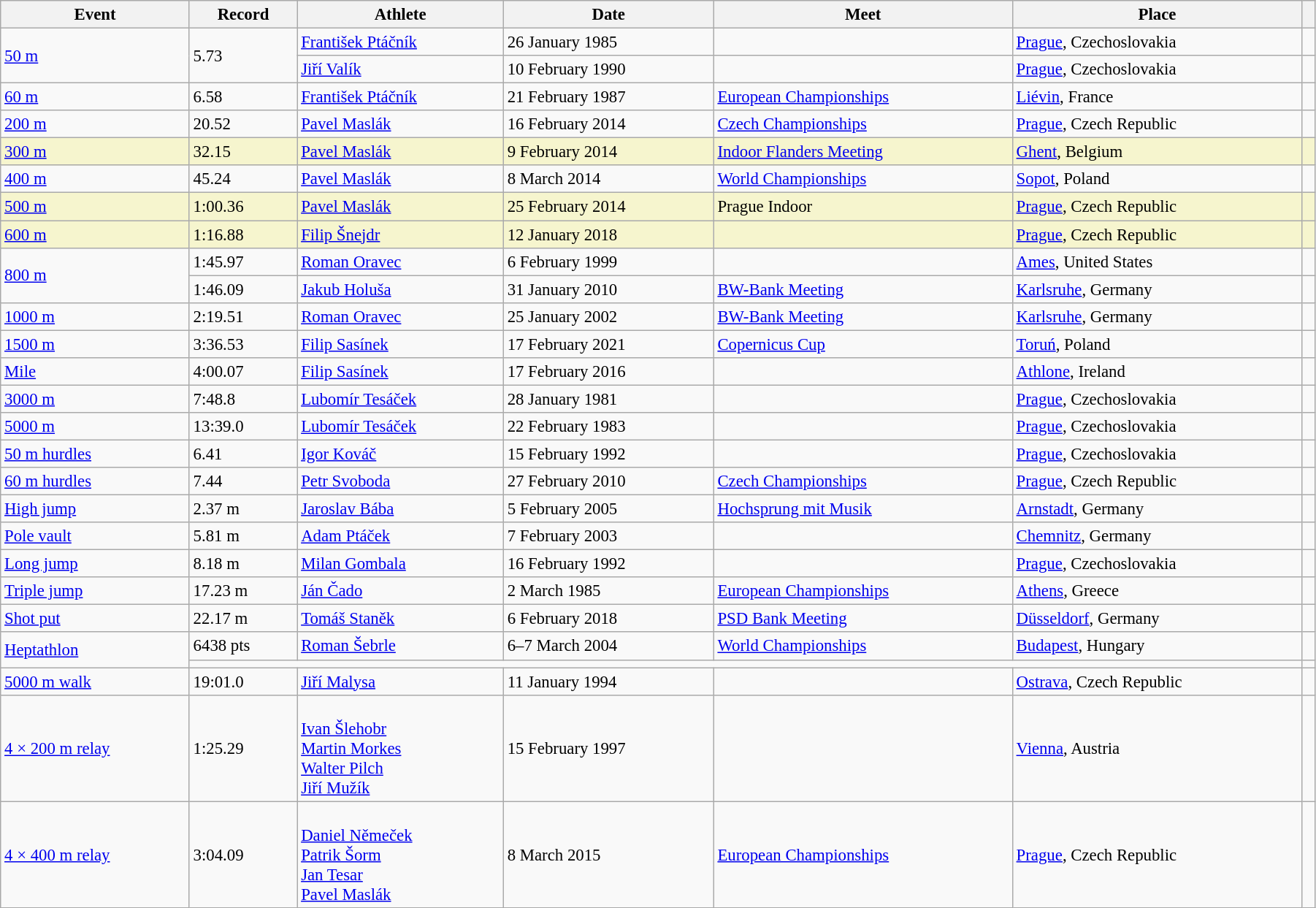<table class="wikitable" style="font-size:95%; width: 95%;">
<tr>
<th>Event</th>
<th>Record</th>
<th>Athlete</th>
<th>Date</th>
<th>Meet</th>
<th>Place</th>
<th></th>
</tr>
<tr>
<td rowspan=2><a href='#'>50 m</a></td>
<td rowspan=2>5.73</td>
<td><a href='#'>František Ptáčník</a></td>
<td>26 January 1985</td>
<td></td>
<td><a href='#'>Prague</a>, Czechoslovakia</td>
<td></td>
</tr>
<tr>
<td><a href='#'>Jiří Valík</a></td>
<td>10 February 1990</td>
<td></td>
<td><a href='#'>Prague</a>, Czechoslovakia</td>
<td></td>
</tr>
<tr>
<td><a href='#'>60 m</a></td>
<td>6.58</td>
<td><a href='#'>František Ptáčník</a></td>
<td>21 February 1987</td>
<td><a href='#'>European Championships</a></td>
<td><a href='#'>Liévin</a>, France</td>
<td></td>
</tr>
<tr>
<td><a href='#'>200 m</a></td>
<td>20.52</td>
<td><a href='#'>Pavel Maslák</a></td>
<td>16 February 2014</td>
<td><a href='#'>Czech Championships</a></td>
<td><a href='#'>Prague</a>, Czech Republic</td>
<td></td>
</tr>
<tr style="background:#f6F5CE;">
<td><a href='#'>300 m</a></td>
<td>32.15</td>
<td><a href='#'>Pavel Maslák</a></td>
<td>9 February 2014</td>
<td><a href='#'>Indoor Flanders Meeting</a></td>
<td><a href='#'>Ghent</a>, Belgium</td>
<td></td>
</tr>
<tr>
<td><a href='#'>400 m</a></td>
<td>45.24</td>
<td><a href='#'>Pavel Maslák</a></td>
<td>8 March 2014</td>
<td><a href='#'>World Championships</a></td>
<td><a href='#'>Sopot</a>, Poland</td>
<td></td>
</tr>
<tr style="background:#f6F5CE;">
<td><a href='#'>500 m</a></td>
<td>1:00.36</td>
<td><a href='#'>Pavel Maslák</a></td>
<td>25 February 2014</td>
<td>Prague Indoor</td>
<td><a href='#'>Prague</a>, Czech Republic</td>
<td></td>
</tr>
<tr style="background:#f6F5CE;">
<td><a href='#'>600 m</a></td>
<td>1:16.88</td>
<td><a href='#'>Filip Šnejdr</a></td>
<td>12 January 2018</td>
<td></td>
<td><a href='#'>Prague</a>, Czech Republic</td>
<td></td>
</tr>
<tr>
<td rowspan=2><a href='#'>800 m</a></td>
<td>1:45.97 </td>
<td><a href='#'>Roman Oravec</a></td>
<td>6 February 1999</td>
<td></td>
<td><a href='#'>Ames</a>, United States</td>
<td></td>
</tr>
<tr>
<td>1:46.09</td>
<td><a href='#'>Jakub Holuša</a></td>
<td>31 January 2010</td>
<td><a href='#'>BW-Bank Meeting</a></td>
<td><a href='#'>Karlsruhe</a>, Germany</td>
<td></td>
</tr>
<tr>
<td><a href='#'>1000 m</a></td>
<td>2:19.51</td>
<td><a href='#'>Roman Oravec</a></td>
<td>25 January 2002</td>
<td><a href='#'>BW-Bank Meeting</a></td>
<td><a href='#'>Karlsruhe</a>, Germany</td>
<td></td>
</tr>
<tr>
<td><a href='#'>1500 m</a></td>
<td>3:36.53</td>
<td><a href='#'>Filip Sasínek</a></td>
<td>17 February 2021</td>
<td><a href='#'>Copernicus Cup</a></td>
<td><a href='#'>Toruń</a>, Poland</td>
<td></td>
</tr>
<tr>
<td><a href='#'>Mile</a></td>
<td>4:00.07</td>
<td><a href='#'>Filip Sasínek</a></td>
<td>17 February 2016</td>
<td></td>
<td><a href='#'>Athlone</a>, Ireland</td>
<td></td>
</tr>
<tr>
<td><a href='#'>3000 m</a></td>
<td>7:48.8</td>
<td><a href='#'>Lubomír Tesáček</a></td>
<td>28 January 1981</td>
<td></td>
<td><a href='#'>Prague</a>, Czechoslovakia</td>
<td></td>
</tr>
<tr>
<td><a href='#'>5000 m</a></td>
<td>13:39.0</td>
<td><a href='#'>Lubomír Tesáček</a></td>
<td>22 February 1983</td>
<td></td>
<td><a href='#'>Prague</a>, Czechoslovakia</td>
<td></td>
</tr>
<tr>
<td><a href='#'>50 m hurdles</a></td>
<td>6.41</td>
<td><a href='#'>Igor Kováč</a></td>
<td>15 February 1992</td>
<td></td>
<td><a href='#'>Prague</a>, Czechoslovakia</td>
<td></td>
</tr>
<tr>
<td><a href='#'>60 m hurdles</a></td>
<td>7.44</td>
<td><a href='#'>Petr Svoboda</a></td>
<td>27 February 2010</td>
<td><a href='#'>Czech Championships</a></td>
<td><a href='#'>Prague</a>, Czech Republic</td>
<td></td>
</tr>
<tr>
<td><a href='#'>High jump</a></td>
<td>2.37 m</td>
<td><a href='#'>Jaroslav Bába</a></td>
<td>5 February 2005</td>
<td><a href='#'>Hochsprung mit Musik</a></td>
<td><a href='#'>Arnstadt</a>, Germany</td>
<td></td>
</tr>
<tr>
<td><a href='#'>Pole vault</a></td>
<td>5.81 m</td>
<td><a href='#'>Adam Ptáček</a></td>
<td>7 February 2003</td>
<td></td>
<td><a href='#'>Chemnitz</a>, Germany</td>
<td></td>
</tr>
<tr>
<td><a href='#'>Long jump</a></td>
<td>8.18 m</td>
<td><a href='#'>Milan Gombala</a></td>
<td>16 February 1992</td>
<td></td>
<td><a href='#'>Prague</a>, Czechoslovakia</td>
<td></td>
</tr>
<tr>
<td><a href='#'>Triple jump</a></td>
<td>17.23 m</td>
<td><a href='#'>Ján Čado</a></td>
<td>2 March 1985</td>
<td><a href='#'>European Championships</a></td>
<td><a href='#'>Athens</a>, Greece</td>
<td></td>
</tr>
<tr>
<td><a href='#'>Shot put</a></td>
<td>22.17 m</td>
<td><a href='#'>Tomáš Staněk</a></td>
<td>6 February 2018</td>
<td><a href='#'>PSD Bank Meeting</a></td>
<td><a href='#'>Düsseldorf</a>, Germany</td>
<td></td>
</tr>
<tr>
<td rowspan=2><a href='#'>Heptathlon</a></td>
<td>6438 pts</td>
<td><a href='#'>Roman Šebrle</a></td>
<td>6–7 March 2004</td>
<td><a href='#'>World Championships</a></td>
<td><a href='#'>Budapest</a>, Hungary</td>
<td></td>
</tr>
<tr>
<td colspan=5></td>
<td></td>
</tr>
<tr>
<td><a href='#'>5000 m walk</a></td>
<td>19:01.0</td>
<td><a href='#'>Jiří Malysa</a></td>
<td>11 January 1994</td>
<td></td>
<td><a href='#'>Ostrava</a>, Czech Republic</td>
<td></td>
</tr>
<tr>
<td><a href='#'>4 × 200 m relay</a></td>
<td>1:25.29</td>
<td><br><a href='#'>Ivan Šlehobr</a><br><a href='#'>Martin Morkes</a><br><a href='#'>Walter Pilch</a><br><a href='#'>Jiří Mužík</a></td>
<td>15 February 1997</td>
<td></td>
<td><a href='#'>Vienna</a>, Austria</td>
<td></td>
</tr>
<tr>
<td><a href='#'>4 × 400 m relay</a></td>
<td>3:04.09</td>
<td><br><a href='#'>Daniel Němeček</a><br><a href='#'>Patrik Šorm</a><br><a href='#'>Jan Tesar</a><br><a href='#'>Pavel Maslák</a></td>
<td>8 March 2015</td>
<td><a href='#'>European Championships</a></td>
<td><a href='#'>Prague</a>, Czech Republic</td>
<td></td>
</tr>
</table>
